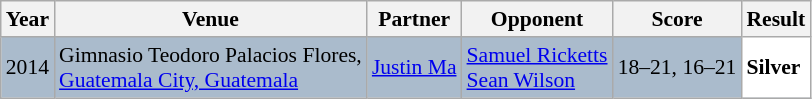<table class="sortable wikitable" style="font-size: 90%;">
<tr>
<th>Year</th>
<th>Venue</th>
<th>Partner</th>
<th>Opponent</th>
<th>Score</th>
<th>Result</th>
</tr>
<tr style="background:#AABBCC">
<td align="center">2014</td>
<td align="left">Gimnasio Teodoro Palacios Flores,<br><a href='#'>Guatemala City, Guatemala</a></td>
<td align="left"> <a href='#'>Justin Ma</a></td>
<td align="left"> <a href='#'>Samuel Ricketts</a><br> <a href='#'>Sean Wilson</a></td>
<td align="left">18–21, 16–21</td>
<td style="text-align:left; background:white"> <strong>Silver</strong></td>
</tr>
</table>
